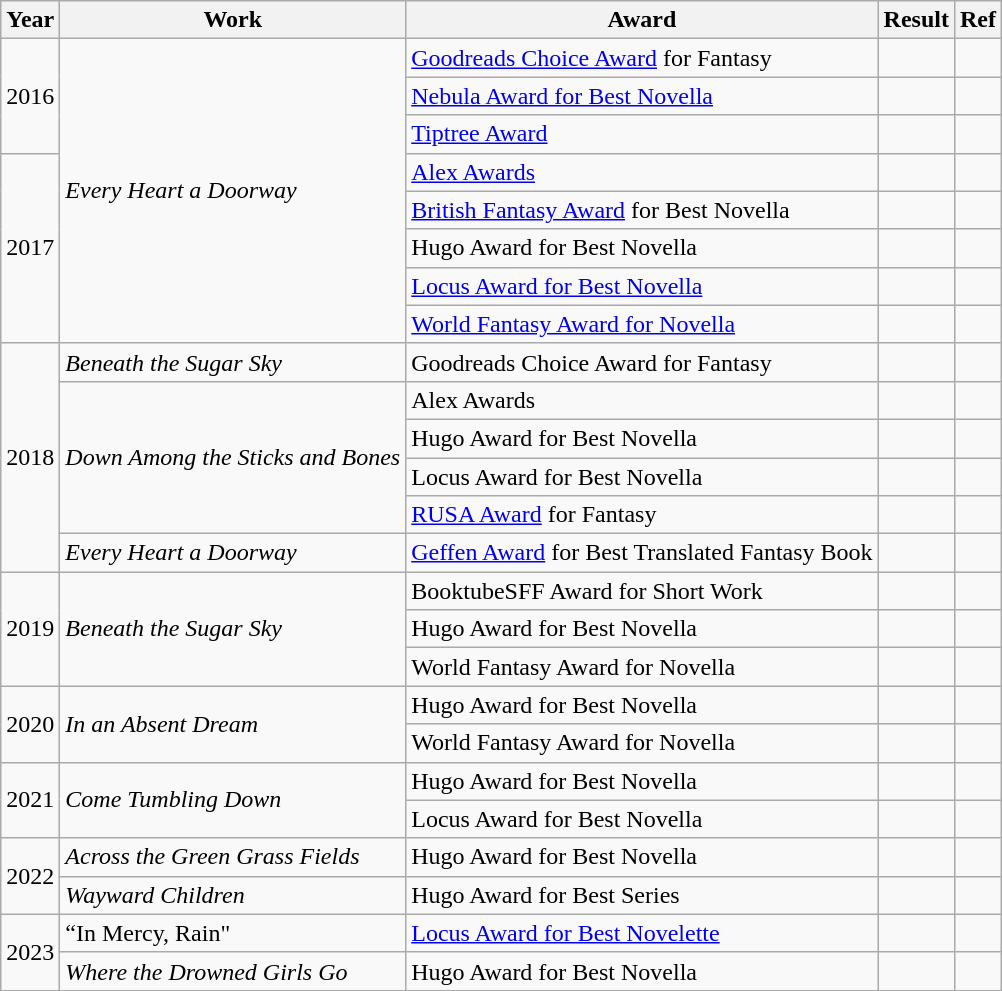<table class="wikitable sortable mw-collapsible">
<tr>
<th>Year</th>
<th>Work</th>
<th>Award</th>
<th>Result</th>
<th>Ref</th>
</tr>
<tr>
<td rowspan="3">2016</td>
<td rowspan="8"><em>Every Heart a Doorway</em></td>
<td><a href='#'>Goodreads Choice Award</a> for Fantasy</td>
<td></td>
<td></td>
</tr>
<tr>
<td><a href='#'>Nebula Award for Best Novella</a></td>
<td></td>
<td></td>
</tr>
<tr>
<td><a href='#'>Tiptree Award</a></td>
<td></td>
<td></td>
</tr>
<tr>
<td rowspan="5">2017</td>
<td><a href='#'>Alex Awards</a></td>
<td></td>
<td></td>
</tr>
<tr>
<td><a href='#'>British Fantasy Award</a> for Best Novella</td>
<td></td>
<td></td>
</tr>
<tr>
<td>Hugo Award for Best Novella</td>
<td></td>
<td></td>
</tr>
<tr>
<td><a href='#'>Locus Award for Best Novella</a></td>
<td></td>
<td></td>
</tr>
<tr>
<td><a href='#'>World Fantasy Award for Novella</a></td>
<td></td>
<td></td>
</tr>
<tr>
<td rowspan="6">2018</td>
<td><em>Beneath the Sugar Sky</em></td>
<td>Goodreads Choice Award for Fantasy</td>
<td></td>
<td></td>
</tr>
<tr>
<td rowspan="4"><em>Down Among the Sticks and Bones</em></td>
<td>Alex Awards</td>
<td></td>
<td></td>
</tr>
<tr>
<td>Hugo Award for Best Novella</td>
<td></td>
<td></td>
</tr>
<tr>
<td>Locus Award for Best Novella</td>
<td></td>
<td></td>
</tr>
<tr>
<td><a href='#'>RUSA Award</a> for Fantasy</td>
<td></td>
<td></td>
</tr>
<tr>
<td><em>Every Heart a Doorway</em></td>
<td><a href='#'>Geffen Award</a> for Best Translated Fantasy Book</td>
<td></td>
<td></td>
</tr>
<tr>
<td rowspan="3">2019</td>
<td rowspan="3"><em>Beneath the Sugar Sky</em></td>
<td>BooktubeSFF Award for Short Work</td>
<td></td>
<td></td>
</tr>
<tr>
<td>Hugo Award for Best Novella</td>
<td></td>
<td></td>
</tr>
<tr>
<td>World Fantasy Award for Novella</td>
<td></td>
<td></td>
</tr>
<tr>
<td rowspan="2">2020</td>
<td rowspan="2"><em>In an Absent Dream</em></td>
<td>Hugo Award for Best Novella</td>
<td></td>
<td></td>
</tr>
<tr>
<td>World Fantasy Award for Novella</td>
<td></td>
<td></td>
</tr>
<tr>
<td rowspan="2">2021</td>
<td rowspan="2"><em>Come Tumbling Down</em></td>
<td>Hugo Award for Best Novella</td>
<td></td>
<td></td>
</tr>
<tr>
<td>Locus Award for Best Novella</td>
<td></td>
<td></td>
</tr>
<tr>
<td rowspan="2">2022</td>
<td><em>Across the Green Grass Fields</em></td>
<td>Hugo Award for Best Novella</td>
<td></td>
<td></td>
</tr>
<tr>
<td><em>Wayward Children</em></td>
<td>Hugo Award for Best Series</td>
<td></td>
<td></td>
</tr>
<tr>
<td rowspan="2">2023</td>
<td>“In Mercy, Rain"</td>
<td><a href='#'>Locus Award for Best Novelette</a></td>
<td></td>
<td></td>
</tr>
<tr>
<td><em>Where the Drowned Girls Go</em></td>
<td>Hugo Award for Best Novella</td>
<td></td>
<td></td>
</tr>
</table>
